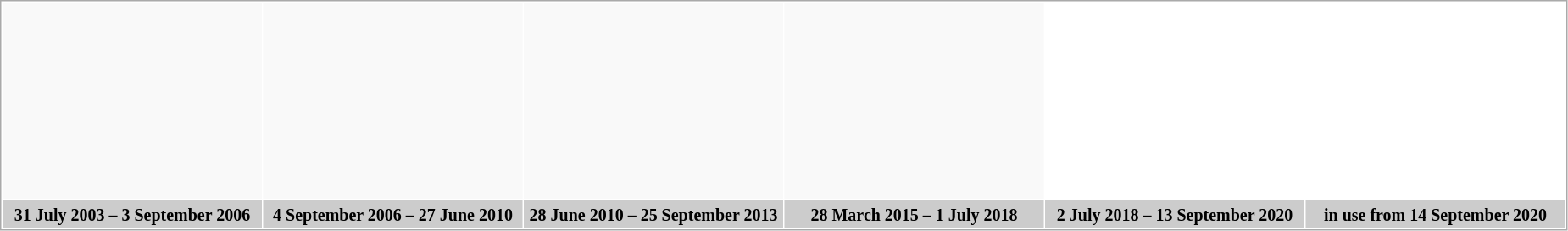<table border="0" cellpadding="2" cellspacing="1" style="border:1px solid #aaa">
<tr style="text-align:center">
<th height="0px" style="background:#F9F9F9"></th>
<th height="150px" style="background:#F9F9F9"></th>
<th height="150px" style="background:#F9F9F9"></th>
<th height="150px" style="background:#F9F9F9"></th>
</tr>
<tr>
<th width="200px" colspan="1" style="background:#CCC"><small>31 July 2003 – 3 September 2006</small></th>
<th width="200px" colspan="1" style="background:#CCC"><small>4 September 2006 – 27 June 2010</small></th>
<th width="200px" colspan="1" style="background:#CCC"><small>28 June 2010 – 25 September 2013</small></th>
<th width="200px" colspan="1" style="background:#CCC"><small>28 March 2015 – 1 July 2018</small></th>
<th width="200px" colspan="1" style="background:#CCC"><small>2 July 2018 – 13 September 2020</small></th>
<th width="200px" colspan="1" style="background:#CCC"><small>in use from 14 September 2020</small></th>
</tr>
</table>
